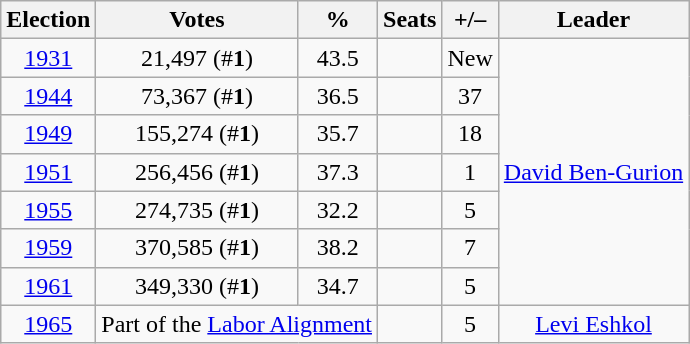<table class=wikitable style=text-align:center>
<tr>
<th>Election</th>
<th>Votes</th>
<th>%</th>
<th>Seats</th>
<th>+/–</th>
<th>Leader</th>
</tr>
<tr>
<td><a href='#'>1931</a></td>
<td>21,497 (#<strong>1</strong>)</td>
<td>43.5</td>
<td></td>
<td>New</td>
<td rowspan=7><a href='#'>David Ben-Gurion</a></td>
</tr>
<tr>
<td><a href='#'>1944</a></td>
<td>73,367 (#<strong>1</strong>)</td>
<td>36.5</td>
<td></td>
<td> 37</td>
</tr>
<tr>
<td><a href='#'>1949</a></td>
<td>155,274 (#<strong>1</strong>)</td>
<td>35.7</td>
<td></td>
<td> 18</td>
</tr>
<tr>
<td><a href='#'>1951</a></td>
<td>256,456 (#<strong>1</strong>)</td>
<td>37.3</td>
<td></td>
<td> 1</td>
</tr>
<tr>
<td><a href='#'>1955</a></td>
<td>274,735 (#<strong>1</strong>)</td>
<td>32.2</td>
<td></td>
<td> 5</td>
</tr>
<tr>
<td><a href='#'>1959</a></td>
<td>370,585 (#<strong>1</strong>)</td>
<td>38.2</td>
<td></td>
<td> 7</td>
</tr>
<tr>
<td><a href='#'>1961</a></td>
<td>349,330 (#<strong>1</strong>)</td>
<td>34.7</td>
<td></td>
<td> 5</td>
</tr>
<tr>
<td><a href='#'>1965</a></td>
<td colspan=2>Part of the <a href='#'>Labor Alignment</a></td>
<td></td>
<td> 5</td>
<td><a href='#'>Levi Eshkol</a></td>
</tr>
</table>
